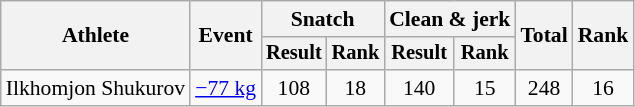<table class=wikitable style=font-size:90%;text-align:center>
<tr>
<th rowspan="2">Athlete</th>
<th rowspan="2">Event</th>
<th colspan="2">Snatch</th>
<th colspan="2">Clean & jerk</th>
<th rowspan="2">Total</th>
<th rowspan="2">Rank</th>
</tr>
<tr style="font-size:95%">
<th>Result</th>
<th>Rank</th>
<th>Result</th>
<th>Rank</th>
</tr>
<tr>
<td align=left>Ilkhomjon Shukurov</td>
<td align=left><a href='#'>−77 kg</a></td>
<td>108</td>
<td>18</td>
<td>140</td>
<td>15</td>
<td>248</td>
<td>16</td>
</tr>
</table>
